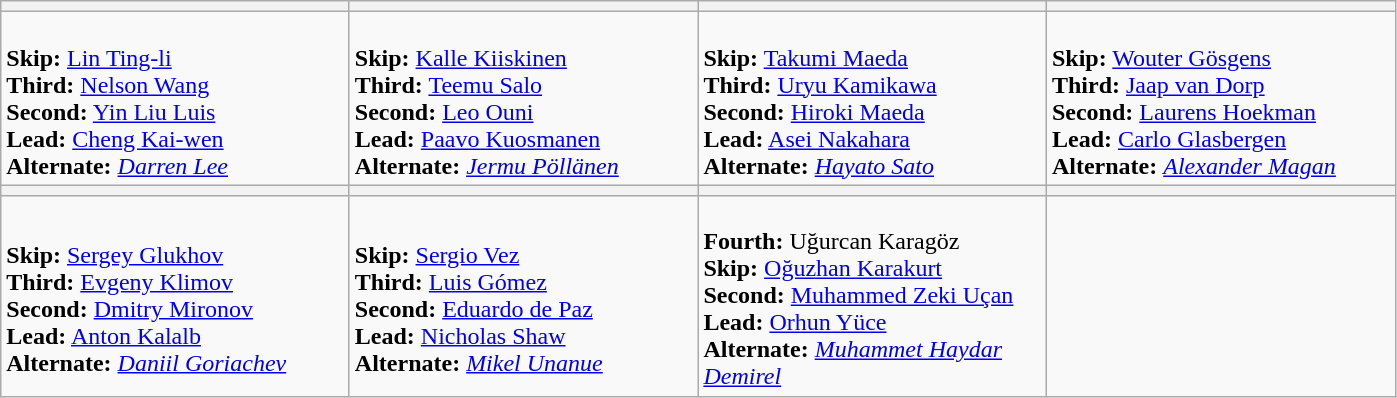<table class="wikitable">
<tr>
<th width=225></th>
<th width=225></th>
<th width=225></th>
<th width=225></th>
</tr>
<tr>
<td><br><strong>Skip:</strong> <a href='#'>Lin Ting-li</a><br>
<strong>Third:</strong> <a href='#'>Nelson Wang</a><br>
<strong>Second:</strong> <a href='#'>Yin Liu Luis</a><br>
<strong>Lead:</strong> <a href='#'>Cheng Kai-wen</a><br>
<strong>Alternate:</strong> <em><a href='#'>Darren Lee</a></em></td>
<td><br><strong>Skip:</strong> <a href='#'>Kalle Kiiskinen</a><br>
<strong>Third:</strong> <a href='#'>Teemu Salo</a><br>
<strong>Second:</strong> <a href='#'>Leo Ouni</a><br>
<strong>Lead:</strong> <a href='#'>Paavo Kuosmanen</a><br>
<strong>Alternate:</strong> <em><a href='#'>Jermu Pöllänen</a></em></td>
<td><br><strong>Skip:</strong> <a href='#'>Takumi Maeda</a><br>
<strong>Third:</strong> <a href='#'>Uryu Kamikawa</a><br>
<strong>Second:</strong> <a href='#'>Hiroki Maeda</a><br>
<strong>Lead:</strong> <a href='#'>Asei Nakahara</a><br>
<strong>Alternate:</strong> <em><a href='#'>Hayato Sato</a></em></td>
<td><br><strong>Skip:</strong> <a href='#'>Wouter Gösgens</a><br>
<strong>Third:</strong> <a href='#'>Jaap van Dorp</a><br>
<strong>Second:</strong> <a href='#'>Laurens Hoekman</a><br>
<strong>Lead:</strong> <a href='#'>Carlo Glasbergen</a><br>
<strong>Alternate:</strong> <em><a href='#'>Alexander Magan</a></em></td>
</tr>
<tr>
<th width=225></th>
<th width=225></th>
<th width=225></th>
<th width=225></th>
</tr>
<tr>
<td><br><strong>Skip:</strong> <a href='#'>Sergey Glukhov</a><br>
<strong>Third:</strong> <a href='#'>Evgeny Klimov</a><br>
<strong>Second:</strong> <a href='#'>Dmitry Mironov</a><br>
<strong>Lead:</strong> <a href='#'>Anton Kalalb</a><br>
<strong>Alternate:</strong> <em><a href='#'>Daniil Goriachev</a></em></td>
<td><br><strong>Skip:</strong> <a href='#'>Sergio Vez</a><br>
<strong>Third:</strong> <a href='#'>Luis Gómez</a><br>
<strong>Second:</strong> <a href='#'>Eduardo de Paz</a><br>
<strong>Lead:</strong> <a href='#'>Nicholas Shaw</a><br>
<strong>Alternate:</strong> <em><a href='#'>Mikel Unanue</a></em></td>
<td><br><strong>Fourth:</strong> Uğurcan Karagöz<br>
<strong>Skip:</strong> <a href='#'>Oğuzhan Karakurt</a><br>
<strong>Second:</strong> <a href='#'>Muhammed Zeki Uçan</a><br>
<strong>Lead:</strong> <a href='#'>Orhun Yüce</a><br>
<strong>Alternate:</strong> <em><a href='#'>Muhammet Haydar Demirel</a></em></td>
<td></td>
</tr>
</table>
